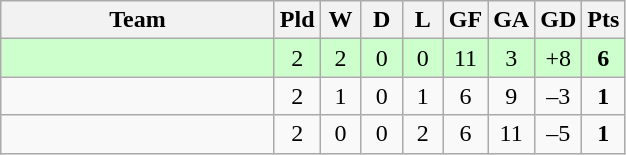<table class="wikitable" style="text-align: center;">
<tr>
<th width="175">Team</th>
<th width="20">Pld</th>
<th width="20">W</th>
<th width="20">D</th>
<th width="20">L</th>
<th width="20">GF</th>
<th width="20">GA</th>
<th width="20">GD</th>
<th width="20">Pts<br></th>
</tr>
<tr align=center bgcolor="ccffcc">
<td style="text-align:left;"></td>
<td>2</td>
<td>2</td>
<td>0</td>
<td>0</td>
<td>11</td>
<td>3</td>
<td>+8</td>
<td><strong>6</strong></td>
</tr>
<tr align=center>
<td style="text-align:left;"></td>
<td>2</td>
<td>1</td>
<td>0</td>
<td>1</td>
<td>6</td>
<td>9</td>
<td>–3</td>
<td><strong>1</strong></td>
</tr>
<tr align=center>
<td style="text-align:left;"></td>
<td>2</td>
<td>0</td>
<td>0</td>
<td>2</td>
<td>6</td>
<td>11</td>
<td>–5</td>
<td><strong>1</strong></td>
</tr>
</table>
